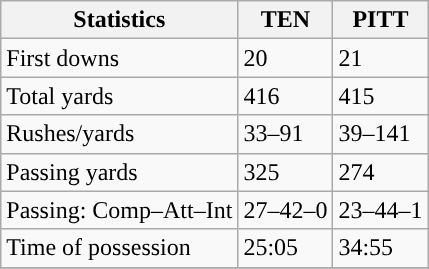<table class="wikitable" style="float: left;">
<tr>
<th>Statistics</th>
<th>TEN</th>
<th>PITT</th>
</tr>
<tr>
<td>First downs</td>
<td>20</td>
<td>21</td>
</tr>
<tr>
<td>Total yards</td>
<td>416</td>
<td>415</td>
</tr>
<tr>
<td>Rushes/yards</td>
<td>33–91</td>
<td>39–141</td>
</tr>
<tr>
<td>Passing yards</td>
<td>325</td>
<td>274</td>
</tr>
<tr>
<td>Passing: Comp–Att–Int</td>
<td>27–42–0</td>
<td>23–44–1</td>
</tr>
<tr>
<td>Time of possession</td>
<td>25:05</td>
<td>34:55</td>
</tr>
<tr>
</tr>
</table>
